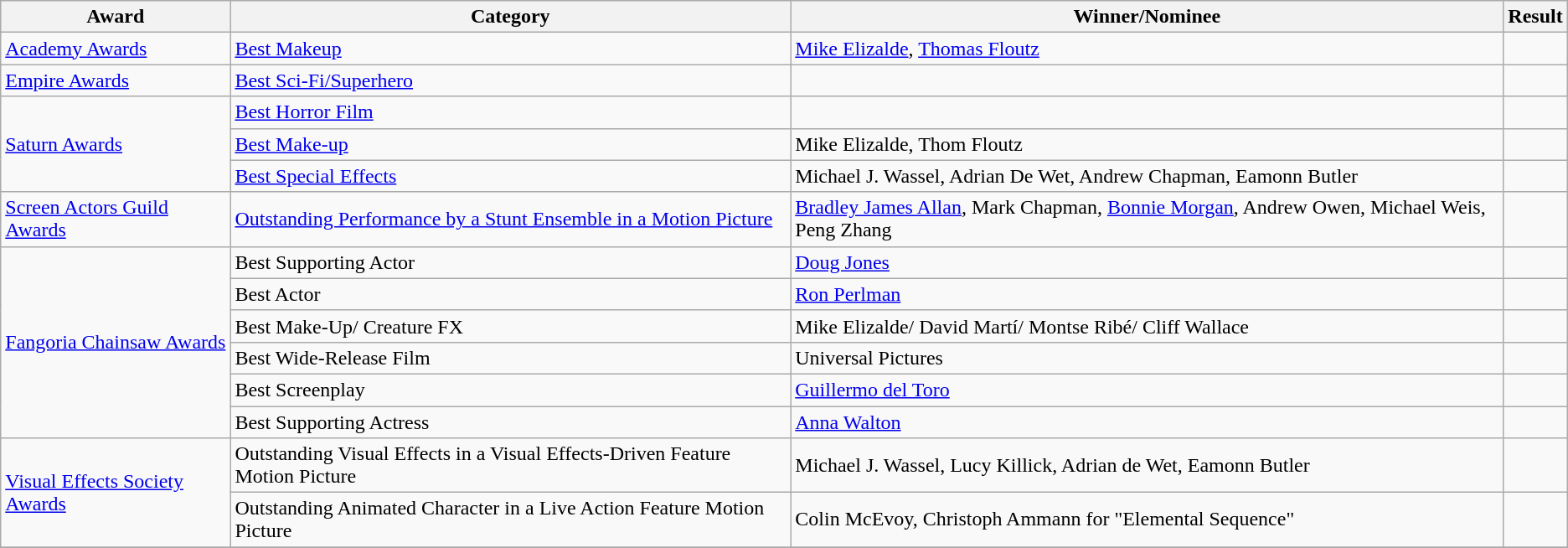<table class="wikitable sortable plainrowheaders">
<tr>
<th>Award</th>
<th>Category</th>
<th>Winner/Nominee</th>
<th>Result</th>
</tr>
<tr>
<td><a href='#'>Academy Awards</a></td>
<td><a href='#'>Best Makeup</a></td>
<td><a href='#'>Mike Elizalde</a>, <a href='#'>Thomas Floutz</a></td>
<td></td>
</tr>
<tr>
<td><a href='#'>Empire Awards</a></td>
<td><a href='#'>Best Sci-Fi/Superhero</a></td>
<td></td>
<td></td>
</tr>
<tr>
<td rowspan="3"><a href='#'>Saturn Awards</a></td>
<td><a href='#'>Best Horror Film</a></td>
<td></td>
<td></td>
</tr>
<tr>
<td><a href='#'>Best Make-up</a></td>
<td>Mike Elizalde, Thom Floutz</td>
<td></td>
</tr>
<tr>
<td><a href='#'>Best Special Effects</a></td>
<td>Michael J. Wassel, Adrian De Wet, Andrew Chapman, Eamonn Butler</td>
<td></td>
</tr>
<tr>
<td><a href='#'>Screen Actors Guild Awards</a></td>
<td><a href='#'>Outstanding Performance by a Stunt Ensemble in a Motion Picture</a></td>
<td><a href='#'>Bradley James Allan</a>, Mark Chapman, <a href='#'>Bonnie Morgan</a>, Andrew Owen, Michael Weis, Peng Zhang</td>
<td></td>
</tr>
<tr>
<td rowspan="6"><a href='#'>Fangoria Chainsaw Awards</a></td>
<td>Best Supporting Actor</td>
<td><a href='#'>Doug Jones</a></td>
<td></td>
</tr>
<tr>
<td>Best Actor</td>
<td><a href='#'>Ron Perlman</a></td>
<td></td>
</tr>
<tr>
<td>Best Make-Up/ Creature FX</td>
<td>Mike Elizalde/ David Martí/ Montse Ribé/ Cliff Wallace</td>
<td></td>
</tr>
<tr>
<td>Best Wide-Release Film</td>
<td>Universal Pictures</td>
<td></td>
</tr>
<tr>
<td>Best Screenplay</td>
<td><a href='#'>Guillermo del Toro</a></td>
<td></td>
</tr>
<tr>
<td>Best Supporting Actress</td>
<td><a href='#'>Anna Walton</a></td>
<td></td>
</tr>
<tr>
<td rowspan="2"><a href='#'>Visual Effects Society Awards</a></td>
<td>Outstanding Visual Effects in a Visual Effects-Driven Feature Motion Picture</td>
<td>Michael J. Wassel, Lucy Killick, Adrian de Wet, Eamonn Butler</td>
<td></td>
</tr>
<tr>
<td>Outstanding Animated Character in a Live Action Feature Motion Picture</td>
<td>Colin McEvoy, Christoph Ammann for "Elemental Sequence"</td>
<td></td>
</tr>
<tr>
</tr>
</table>
